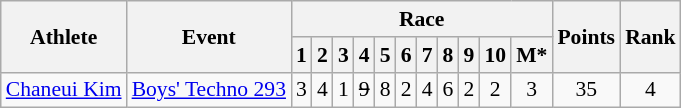<table class="wikitable" border="1" style="font-size:90%">
<tr>
<th rowspan=2>Athlete</th>
<th rowspan=2>Event</th>
<th colspan=11>Race</th>
<th rowspan=2>Points</th>
<th rowspan=2>Rank</th>
</tr>
<tr>
<th>1</th>
<th>2</th>
<th>3</th>
<th>4</th>
<th>5</th>
<th>6</th>
<th>7</th>
<th>8</th>
<th>9</th>
<th>10</th>
<th>M*</th>
</tr>
<tr>
<td><a href='#'>Chaneui Kim</a></td>
<td><a href='#'>Boys' Techno 293</a></td>
<td align=center>3</td>
<td align=center>4</td>
<td align=center>1</td>
<td align=center><s>9</s></td>
<td align=center>8</td>
<td align=center>2</td>
<td align=center>4</td>
<td align=center>6</td>
<td align=center>2</td>
<td align=center>2</td>
<td align=center>3</td>
<td align=center>35</td>
<td align=center>4</td>
</tr>
</table>
